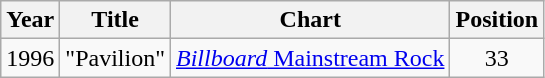<table class="wikitable">
<tr>
<th>Year</th>
<th>Title</th>
<th>Chart</th>
<th>Position</th>
</tr>
<tr>
<td>1996</td>
<td>"Pavilion"</td>
<td><a href='#'><em>Billboard</em> Mainstream Rock</a></td>
<td align="center">33</td>
</tr>
</table>
